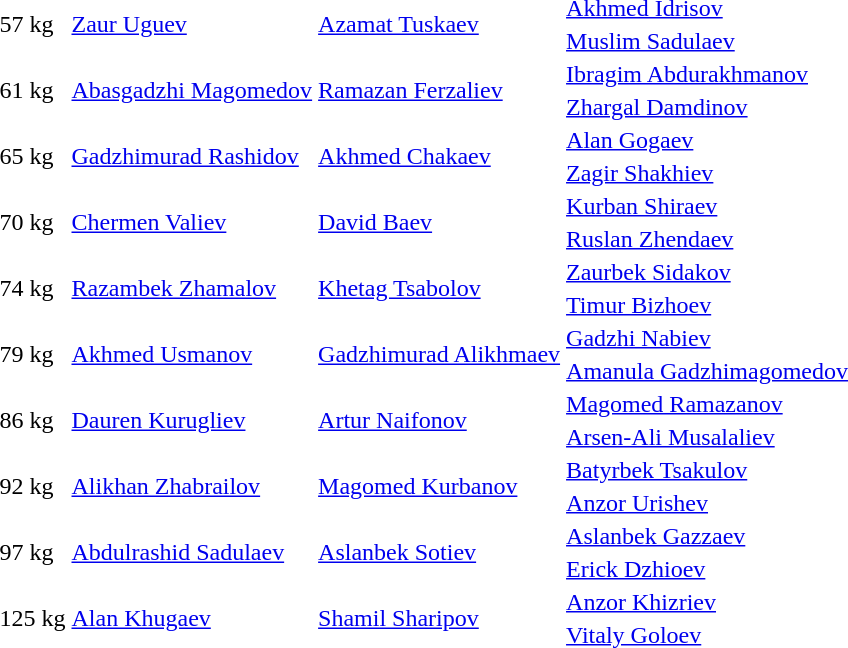<table>
<tr>
<td rowspan=2>57 kg<br></td>
<td rowspan=2> <a href='#'>Zaur Uguev</a></td>
<td rowspan=2> <a href='#'>Azamat Tuskaev</a></td>
<td>  <a href='#'>Akhmed Idrisov</a></td>
</tr>
<tr>
<td> <a href='#'>Muslim Sadulaev</a></td>
</tr>
<tr>
<td rowspan=2>61 kg<br></td>
<td rowspan=2> <a href='#'>Abasgadzhi Magomedov</a></td>
<td rowspan=2> <a href='#'>Ramazan Ferzaliev</a></td>
<td> <a href='#'>Ibragim Abdurakhmanov</a></td>
</tr>
<tr>
<td> <a href='#'>Zhargal Damdinov</a></td>
</tr>
<tr>
<td rowspan=2>65 kg<br></td>
<td rowspan=2> <a href='#'>Gadzhimurad Rashidov</a></td>
<td rowspan=2> <a href='#'>Akhmed Chakaev</a></td>
<td> <a href='#'>Alan Gogaev</a></td>
</tr>
<tr>
<td> <a href='#'>Zagir Shakhiev</a></td>
</tr>
<tr>
<td rowspan=2>70 kg<br></td>
<td rowspan=2> <a href='#'>Chermen Valiev</a></td>
<td rowspan=2> <a href='#'>David Baev</a></td>
<td> <a href='#'>Kurban Shiraev</a></td>
</tr>
<tr>
<td> <a href='#'>Ruslan Zhendaev</a></td>
</tr>
<tr>
<td rowspan=2>74 kg<br></td>
<td rowspan=2> <a href='#'>Razambek Zhamalov</a></td>
<td rowspan=2> <a href='#'>Khetag Tsabolov</a></td>
<td> <a href='#'>Zaurbek Sidakov</a></td>
</tr>
<tr>
<td> <a href='#'>Timur Bizhoev</a></td>
</tr>
<tr>
<td rowspan=2>79 kg<br></td>
<td rowspan=2> <a href='#'>Akhmed Usmanov</a></td>
<td rowspan=2> <a href='#'>Gadzhimurad Alikhmaev</a></td>
<td> <a href='#'>Gadzhi Nabiev</a></td>
</tr>
<tr>
<td> <a href='#'>Amanula Gadzhimagomedov</a></td>
</tr>
<tr>
<td rowspan=2>86 kg<br></td>
<td rowspan=2> <a href='#'>Dauren Kurugliev</a></td>
<td rowspan=2> <a href='#'>Artur Naifonov</a></td>
<td> <a href='#'>Magomed Ramazanov</a></td>
</tr>
<tr>
<td> <a href='#'>Arsen-Ali Musalaliev</a></td>
</tr>
<tr>
<td rowspan=2>92 kg<br></td>
<td rowspan=2> <a href='#'>Alikhan Zhabrailov</a></td>
<td rowspan=2> <a href='#'>Magomed Kurbanov</a></td>
<td> <a href='#'>Batyrbek Tsakulov</a></td>
</tr>
<tr>
<td> <a href='#'>Anzor Urishev</a></td>
</tr>
<tr>
<td rowspan=2>97 kg<br></td>
<td rowspan=2> <a href='#'>Abdulrashid Sadulaev</a></td>
<td rowspan=2> <a href='#'>Aslanbek Sotiev</a></td>
<td> <a href='#'>Aslanbek Gazzaev</a></td>
</tr>
<tr>
<td> <a href='#'>Erick Dzhioev</a></td>
</tr>
<tr>
<td rowspan=2>125 kg<br></td>
<td rowspan=2> <a href='#'>Alan Khugaev</a></td>
<td rowspan=2> <a href='#'>Shamil Sharipov</a></td>
<td> <a href='#'>Anzor Khizriev</a></td>
</tr>
<tr>
<td> <a href='#'>Vitaly Goloev</a></td>
</tr>
</table>
